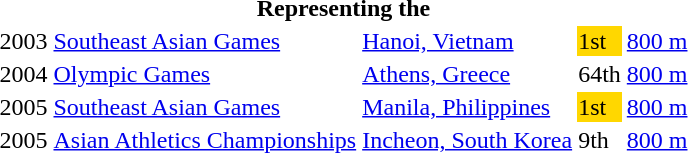<table>
<tr>
<th colspan="5">Representing the </th>
</tr>
<tr>
<td>2003</td>
<td><a href='#'>Southeast Asian Games</a></td>
<td><a href='#'>Hanoi, Vietnam</a></td>
<td bgcolor="gold">1st</td>
<td><a href='#'>800 m</a></td>
</tr>
<tr>
<td>2004</td>
<td><a href='#'>Olympic Games</a></td>
<td><a href='#'>Athens, Greece</a></td>
<td>64th</td>
<td><a href='#'>800 m</a></td>
</tr>
<tr>
<td>2005</td>
<td><a href='#'>Southeast Asian Games</a></td>
<td><a href='#'>Manila, Philippines</a></td>
<td bgcolor="gold">1st</td>
<td><a href='#'>800 m</a></td>
</tr>
<tr>
<td>2005</td>
<td><a href='#'>Asian Athletics Championships</a></td>
<td><a href='#'>Incheon, South Korea</a></td>
<td>9th</td>
<td><a href='#'>800 m</a></td>
</tr>
</table>
